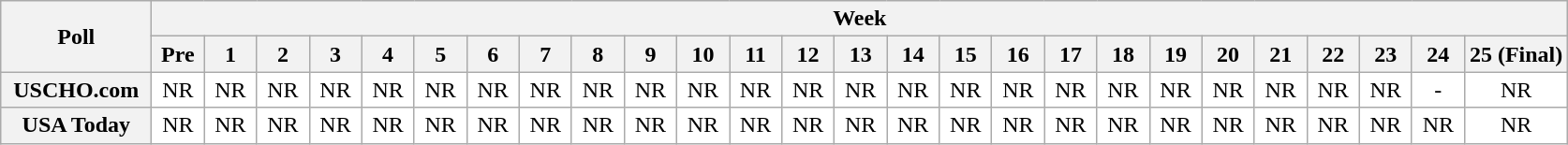<table class="wikitable" style="white-space:nowrap;">
<tr>
<th scope="col" width="100" rowspan="2">Poll</th>
<th colspan="30">Week</th>
</tr>
<tr>
<th scope="col" width="30">Pre</th>
<th scope="col" width="30">1</th>
<th scope="col" width="30">2</th>
<th scope="col" width="30">3</th>
<th scope="col" width="30">4</th>
<th scope="col" width="30">5</th>
<th scope="col" width="30">6</th>
<th scope="col" width="30">7</th>
<th scope="col" width="30">8</th>
<th scope="col" width="30">9</th>
<th scope="col" width="30">10</th>
<th scope="col" width="30">11</th>
<th scope="col" width="30">12</th>
<th scope="col" width="30">13</th>
<th scope="col" width="30">14</th>
<th scope="col" width="30">15</th>
<th scope="col" width="30">16</th>
<th scope="col" width="30">17</th>
<th scope="col" width="30">18</th>
<th scope="col" width="30">19</th>
<th scope="col" width="30">20</th>
<th scope="col" width="30">21</th>
<th scope="col" width="30">22</th>
<th scope="col" width="30">23</th>
<th scope="col" width="30">24</th>
<th scope="col" width="30">25 (Final)</th>
</tr>
<tr style="text-align:center;">
<th>USCHO.com</th>
<td bgcolor=FFFFFF>NR</td>
<td bgcolor=FFFFFF>NR</td>
<td bgcolor=FFFFFF>NR</td>
<td bgcolor=FFFFFF>NR</td>
<td bgcolor=FFFFFF>NR</td>
<td bgcolor=FFFFFF>NR</td>
<td bgcolor=FFFFFF>NR</td>
<td bgcolor=FFFFFF>NR</td>
<td bgcolor=FFFFFF>NR</td>
<td bgcolor=FFFFFF>NR</td>
<td bgcolor=FFFFFF>NR</td>
<td bgcolor=FFFFFF>NR</td>
<td bgcolor=FFFFFF>NR</td>
<td bgcolor=FFFFFF>NR</td>
<td bgcolor=FFFFFF>NR</td>
<td bgcolor=FFFFFF>NR</td>
<td bgcolor=FFFFFF>NR</td>
<td bgcolor=FFFFFF>NR</td>
<td bgcolor=FFFFFF>NR</td>
<td bgcolor=FFFFFF>NR</td>
<td bgcolor=FFFFFF>NR</td>
<td bgcolor=FFFFFF>NR</td>
<td bgcolor=FFFFFF>NR</td>
<td bgcolor=FFFFFF>NR</td>
<td bgcolor=FFFFFF>-</td>
<td bgcolor=FFFFFF>NR</td>
</tr>
<tr style="text-align:center;">
<th>USA Today</th>
<td bgcolor=FFFFFF>NR</td>
<td bgcolor=FFFFFF>NR</td>
<td bgcolor=FFFFFF>NR</td>
<td bgcolor=FFFFFF>NR</td>
<td bgcolor=FFFFFF>NR</td>
<td bgcolor=FFFFFF>NR</td>
<td bgcolor=FFFFFF>NR</td>
<td bgcolor=FFFFFF>NR</td>
<td bgcolor=FFFFFF>NR</td>
<td bgcolor=FFFFFF>NR</td>
<td bgcolor=FFFFFF>NR</td>
<td bgcolor=FFFFFF>NR</td>
<td bgcolor=FFFFFF>NR</td>
<td bgcolor=FFFFFF>NR</td>
<td bgcolor=FFFFFF>NR</td>
<td bgcolor=FFFFFF>NR</td>
<td bgcolor=FFFFFF>NR</td>
<td bgcolor=FFFFFF>NR</td>
<td bgcolor=FFFFFF>NR</td>
<td bgcolor=FFFFFF>NR</td>
<td bgcolor=FFFFFF>NR</td>
<td bgcolor=FFFFFF>NR</td>
<td bgcolor=FFFFFF>NR</td>
<td bgcolor=FFFFFF>NR</td>
<td bgcolor=FFFFFF>NR</td>
<td bgcolor=FFFFFF>NR</td>
</tr>
</table>
